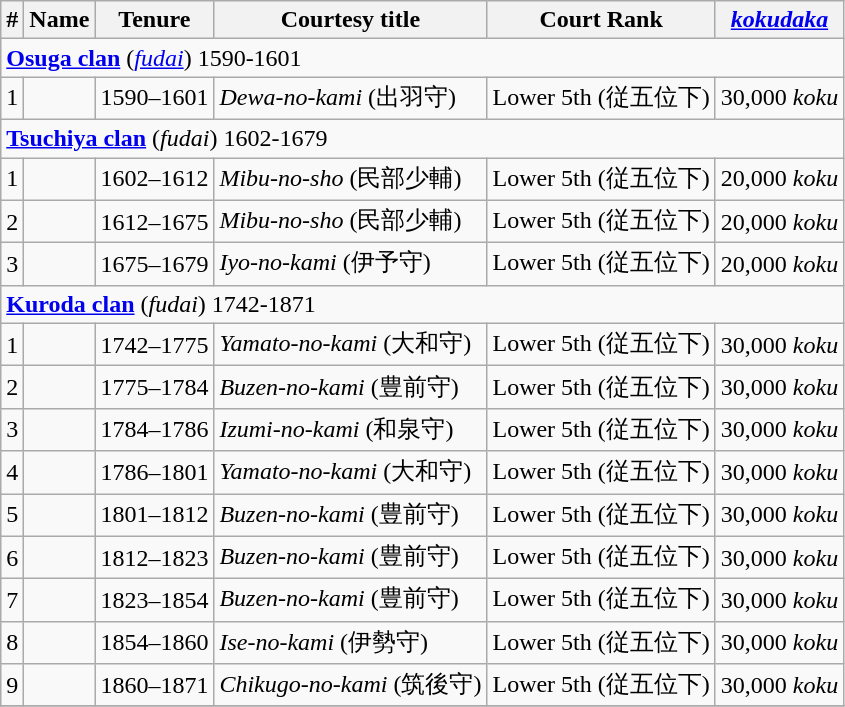<table class=wikitable>
<tr>
<th>#</th>
<th>Name</th>
<th>Tenure</th>
<th>Courtesy title</th>
<th>Court Rank</th>
<th><em><a href='#'>kokudaka</a></em></th>
</tr>
<tr>
<td colspan=6> <strong><a href='#'>Osuga clan</a></strong> (<em><a href='#'>fudai</a></em>) 1590-1601</td>
</tr>
<tr>
<td>1</td>
<td></td>
<td>1590–1601</td>
<td><em>Dewa-no-kami</em> (出羽守)</td>
<td>Lower 5th (従五位下)</td>
<td>30,000 <em>koku</em></td>
</tr>
<tr>
<td colspan=6> <strong><a href='#'>Tsuchiya clan</a></strong> (<em>fudai</em>) 1602-1679</td>
</tr>
<tr>
<td>1</td>
<td></td>
<td>1602–1612</td>
<td><em>Mibu-no-sho</em> (民部少輔)</td>
<td>Lower 5th (従五位下)</td>
<td>20,000 <em>koku</em></td>
</tr>
<tr>
<td>2</td>
<td></td>
<td>1612–1675</td>
<td><em>Mibu-no-sho</em> (民部少輔)</td>
<td>Lower 5th (従五位下)</td>
<td>20,000 <em>koku</em></td>
</tr>
<tr>
<td>3</td>
<td></td>
<td>1675–1679</td>
<td><em>Iyo-no-kami</em> (伊予守)</td>
<td>Lower 5th (従五位下)</td>
<td>20,000 <em>koku</em></td>
</tr>
<tr>
<td colspan=6> <strong><a href='#'>Kuroda clan</a></strong> (<em>fudai</em>) 1742-1871</td>
</tr>
<tr>
<td>1</td>
<td></td>
<td>1742–1775</td>
<td><em>Yamato-no-kami</em> (大和守)</td>
<td>Lower 5th (従五位下)</td>
<td>30,000 <em>koku</em></td>
</tr>
<tr>
<td>2</td>
<td></td>
<td>1775–1784</td>
<td><em>Buzen-no-kami</em> (豊前守)</td>
<td>Lower 5th (従五位下)</td>
<td>30,000 <em>koku</em></td>
</tr>
<tr>
<td>3</td>
<td></td>
<td>1784–1786</td>
<td><em>Izumi-no-kami</em> (和泉守)</td>
<td>Lower 5th (従五位下)</td>
<td>30,000 <em>koku</em></td>
</tr>
<tr>
<td>4</td>
<td></td>
<td>1786–1801</td>
<td><em>Yamato-no-kami</em> (大和守)</td>
<td>Lower 5th (従五位下)</td>
<td>30,000 <em>koku</em></td>
</tr>
<tr>
<td>5</td>
<td></td>
<td>1801–1812</td>
<td><em>Buzen-no-kami</em> (豊前守)</td>
<td>Lower 5th (従五位下)</td>
<td>30,000 <em>koku</em></td>
</tr>
<tr>
<td>6</td>
<td></td>
<td>1812–1823</td>
<td><em>Buzen-no-kami</em> (豊前守)</td>
<td>Lower 5th (従五位下)</td>
<td>30,000 <em>koku</em></td>
</tr>
<tr>
<td>7</td>
<td></td>
<td>1823–1854</td>
<td><em>Buzen-no-kami</em> (豊前守)</td>
<td>Lower 5th (従五位下)</td>
<td>30,000 <em>koku</em></td>
</tr>
<tr>
<td>8</td>
<td></td>
<td>1854–1860</td>
<td><em>Ise-no-kami</em> (伊勢守)</td>
<td>Lower 5th (従五位下)</td>
<td>30,000 <em>koku</em></td>
</tr>
<tr>
<td>9</td>
<td></td>
<td>1860–1871</td>
<td><em>Chikugo-no-kami</em> (筑後守)</td>
<td>Lower 5th (従五位下)</td>
<td>30,000 <em>koku</em></td>
</tr>
<tr>
</tr>
</table>
